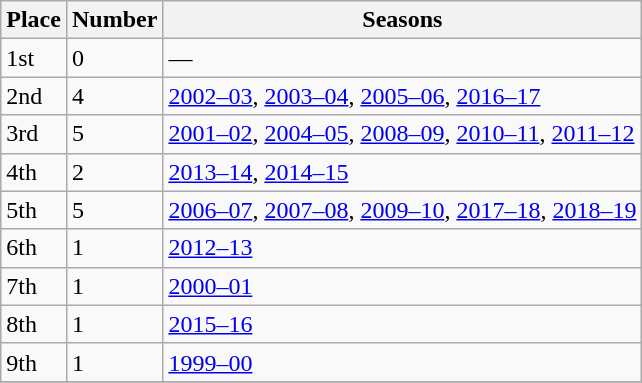<table class="wikitable">
<tr>
<th>Place</th>
<th>Number</th>
<th>Seasons</th>
</tr>
<tr>
<td>1st</td>
<td>0</td>
<td>—</td>
</tr>
<tr>
<td>2nd</td>
<td>4</td>
<td><a href='#'>2002–03</a>, <a href='#'>2003–04</a>, <a href='#'>2005–06</a>, <a href='#'>2016–17</a></td>
</tr>
<tr>
<td>3rd</td>
<td>5</td>
<td><a href='#'>2001–02</a>, <a href='#'>2004–05</a>, <a href='#'>2008–09</a>, <a href='#'>2010–11</a>, <a href='#'>2011–12</a></td>
</tr>
<tr>
<td>4th</td>
<td>2</td>
<td><a href='#'>2013–14</a>, <a href='#'>2014–15</a></td>
</tr>
<tr>
<td>5th</td>
<td>5</td>
<td><a href='#'>2006–07</a>, <a href='#'>2007–08</a>, <a href='#'>2009–10</a>, <a href='#'>2017–18</a>, <a href='#'>2018–19</a></td>
</tr>
<tr>
<td>6th</td>
<td>1</td>
<td><a href='#'>2012–13</a></td>
</tr>
<tr>
<td>7th</td>
<td>1</td>
<td><a href='#'>2000–01</a></td>
</tr>
<tr>
<td>8th</td>
<td>1</td>
<td><a href='#'>2015–16</a></td>
</tr>
<tr>
<td>9th</td>
<td>1</td>
<td><a href='#'>1999–00</a></td>
</tr>
<tr>
</tr>
</table>
